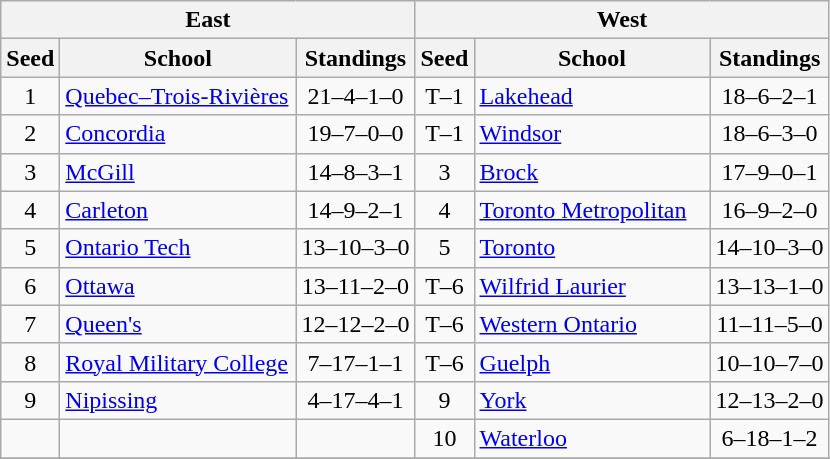<table class="wikitable">
<tr>
<th colspan=3>East</th>
<th colspan=3>West</th>
</tr>
<tr>
<th>Seed</th>
<th style="width:150px">School</th>
<th>Standings</th>
<th>Seed</th>
<th style="width:150px">School</th>
<th>Standings</th>
</tr>
<tr>
<td align=center>1</td>
<td><a href='#'>Quebec–Trois-Rivières</a></td>
<td align=center>21–4–1–0</td>
<td align=center>T–1</td>
<td><a href='#'>Lakehead</a></td>
<td align=center>18–6–2–1</td>
</tr>
<tr>
<td align=center>2</td>
<td><a href='#'>Concordia</a></td>
<td align=center>19–7–0–0</td>
<td align=center>T–1</td>
<td><a href='#'>Windsor</a></td>
<td align=center>18–6–3–0</td>
</tr>
<tr>
<td align=center>3</td>
<td><a href='#'>McGill</a></td>
<td align=center>14–8–3–1</td>
<td align=center>3</td>
<td><a href='#'>Brock</a></td>
<td align=center>17–9–0–1</td>
</tr>
<tr>
<td align=center>4</td>
<td><a href='#'>Carleton</a></td>
<td align=center>14–9–2–1</td>
<td align=center>4</td>
<td><a href='#'>Toronto Metropolitan</a></td>
<td align=center>16–9–2–0</td>
</tr>
<tr>
<td align=center>5</td>
<td><a href='#'>Ontario Tech</a></td>
<td align=center>13–10–3–0</td>
<td align=center>5</td>
<td><a href='#'>Toronto</a></td>
<td align=center>14–10–3–0</td>
</tr>
<tr>
<td align=center>6</td>
<td><a href='#'>Ottawa</a></td>
<td align=center>13–11–2–0</td>
<td align=center>T–6</td>
<td><a href='#'>Wilfrid Laurier</a></td>
<td align=center>13–13–1–0</td>
</tr>
<tr>
<td align=center>7</td>
<td><a href='#'>Queen's</a></td>
<td align=center>12–12–2–0</td>
<td align=center>T–6</td>
<td><a href='#'>Western Ontario</a></td>
<td align=center>11–11–5–0</td>
</tr>
<tr>
<td align=center>8</td>
<td><a href='#'>Royal Military College</a></td>
<td align=center>7–17–1–1</td>
<td align=center>T–6</td>
<td><a href='#'>Guelph</a></td>
<td align=center>10–10–7–0</td>
</tr>
<tr>
<td align=center>9</td>
<td><a href='#'>Nipissing</a></td>
<td align=center>4–17–4–1</td>
<td align=center>9</td>
<td><a href='#'>York</a></td>
<td align=center>12–13–2–0</td>
</tr>
<tr>
<td></td>
<td></td>
<td></td>
<td align=center>10</td>
<td><a href='#'>Waterloo</a></td>
<td align=center>6–18–1–2</td>
</tr>
<tr>
</tr>
</table>
